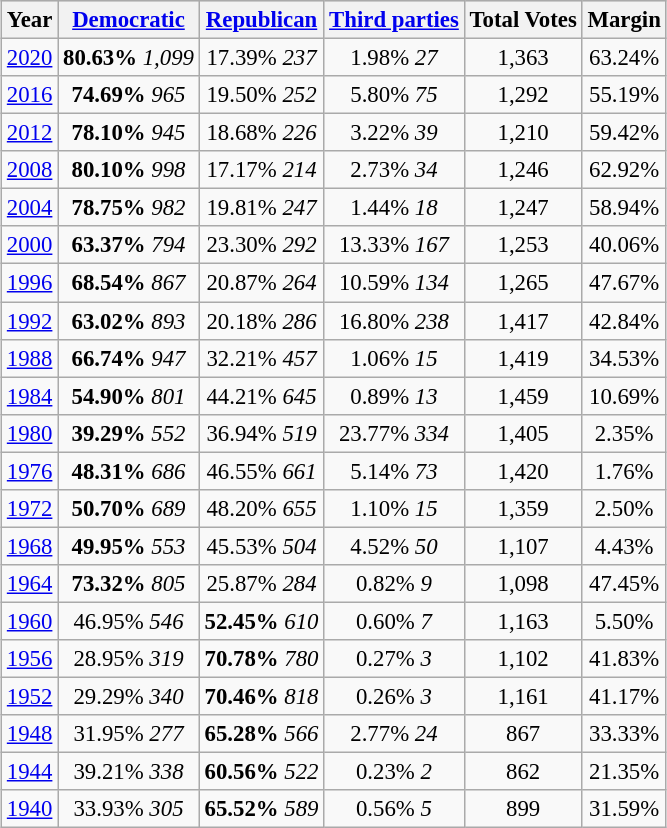<table class="wikitable mw-collapsible" style="float:center; margin:1em; font-size:95%;">
<tr style="background:lightgrey;">
<th>Year</th>
<th><a href='#'>Democratic</a></th>
<th><a href='#'>Republican</a></th>
<th><a href='#'>Third parties</a></th>
<th>Total Votes</th>
<th>Margin</th>
</tr>
<tr>
<td align="center" ><a href='#'>2020</a></td>
<td align="center" ><strong>80.63%</strong> <em>1,099</em></td>
<td align="center" >17.39% <em>237</em></td>
<td align="center" >1.98% <em>27</em></td>
<td align="center" >1,363</td>
<td align="center" >63.24%</td>
</tr>
<tr>
<td align="center" ><a href='#'>2016</a></td>
<td align="center" ><strong>74.69%</strong> <em>965</em></td>
<td align="center" >19.50% <em>252</em></td>
<td align="center" >5.80% <em>75</em></td>
<td align="center" >1,292</td>
<td align="center" >55.19%</td>
</tr>
<tr>
<td align="center" ><a href='#'>2012</a></td>
<td align="center" ><strong>78.10%</strong> <em>945</em></td>
<td align="center" >18.68% <em>226</em></td>
<td align="center" >3.22% <em>39</em></td>
<td align="center" >1,210</td>
<td align="center" >59.42%</td>
</tr>
<tr>
<td align="center" ><a href='#'>2008</a></td>
<td align="center" ><strong>80.10%</strong> <em>998</em></td>
<td align="center" >17.17% <em>214</em></td>
<td align="center" >2.73% <em>34</em></td>
<td align="center" >1,246</td>
<td align="center" >62.92%</td>
</tr>
<tr>
<td align="center" ><a href='#'>2004</a></td>
<td align="center" ><strong>78.75%</strong> <em>982</em></td>
<td align="center" >19.81% <em>247</em></td>
<td align="center" >1.44% <em>18</em></td>
<td align="center" >1,247</td>
<td align="center" >58.94%</td>
</tr>
<tr>
<td align="center" ><a href='#'>2000</a></td>
<td align="center" ><strong>63.37%</strong> <em>794</em></td>
<td align="center" >23.30% <em>292</em></td>
<td align="center" >13.33% <em>167</em></td>
<td align="center" >1,253</td>
<td align="center" >40.06%</td>
</tr>
<tr>
<td align="center" ><a href='#'>1996</a></td>
<td align="center" ><strong>68.54%</strong> <em>867</em></td>
<td align="center" >20.87% <em>264</em></td>
<td align="center" >10.59% <em>134</em></td>
<td align="center" >1,265</td>
<td align="center" >47.67%</td>
</tr>
<tr>
<td align="center" ><a href='#'>1992</a></td>
<td align="center" ><strong>63.02%</strong> <em>893</em></td>
<td align="center" >20.18% <em>286</em></td>
<td align="center" >16.80% <em>238</em></td>
<td align="center" >1,417</td>
<td align="center" >42.84%</td>
</tr>
<tr>
<td align="center" ><a href='#'>1988</a></td>
<td align="center" ><strong>66.74%</strong> <em>947</em></td>
<td align="center" >32.21% <em>457</em></td>
<td align="center" >1.06% <em>15</em></td>
<td align="center" >1,419</td>
<td align="center" >34.53%</td>
</tr>
<tr>
<td align="center" ><a href='#'>1984</a></td>
<td align="center" ><strong>54.90%</strong> <em>801</em></td>
<td align="center" >44.21% <em>645</em></td>
<td align="center" >0.89% <em>13</em></td>
<td align="center" >1,459</td>
<td align="center" >10.69%</td>
</tr>
<tr>
<td align="center" ><a href='#'>1980</a></td>
<td align="center" ><strong>39.29%</strong> <em>552</em></td>
<td align="center" >36.94% <em>519</em></td>
<td align="center" >23.77% <em>334</em></td>
<td align="center" >1,405</td>
<td align="center" >2.35%</td>
</tr>
<tr>
<td align="center" ><a href='#'>1976</a></td>
<td align="center" ><strong>48.31%</strong> <em>686</em></td>
<td align="center" >46.55% <em>661</em></td>
<td align="center" >5.14% <em>73</em></td>
<td align="center" >1,420</td>
<td align="center" >1.76%</td>
</tr>
<tr>
<td align="center" ><a href='#'>1972</a></td>
<td align="center" ><strong>50.70%</strong> <em>689</em></td>
<td align="center" >48.20% <em>655</em></td>
<td align="center" >1.10% <em>15</em></td>
<td align="center" >1,359</td>
<td align="center" >2.50%</td>
</tr>
<tr>
<td align="center" ><a href='#'>1968</a></td>
<td align="center" ><strong>49.95%</strong> <em>553</em></td>
<td align="center" >45.53% <em>504</em></td>
<td align="center" >4.52% <em>50</em></td>
<td align="center" >1,107</td>
<td align="center" >4.43%</td>
</tr>
<tr>
<td align="center" ><a href='#'>1964</a></td>
<td align="center" ><strong>73.32%</strong> <em>805</em></td>
<td align="center" >25.87% <em>284</em></td>
<td align="center" >0.82% <em>9</em></td>
<td align="center" >1,098</td>
<td align="center" >47.45%</td>
</tr>
<tr>
<td align="center" ><a href='#'>1960</a></td>
<td align="center" >46.95% <em>546</em></td>
<td align="center" ><strong>52.45%</strong> <em>610</em></td>
<td align="center" >0.60% <em>7</em></td>
<td align="center" >1,163</td>
<td align="center" >5.50%</td>
</tr>
<tr>
<td align="center" ><a href='#'>1956</a></td>
<td align="center" >28.95% <em>319</em></td>
<td align="center" ><strong>70.78%</strong> <em>780</em></td>
<td align="center" >0.27% <em>3</em></td>
<td align="center" >1,102</td>
<td align="center" >41.83%</td>
</tr>
<tr>
<td align="center" ><a href='#'>1952</a></td>
<td align="center" >29.29% <em>340</em></td>
<td align="center" ><strong>70.46%</strong> <em>818</em></td>
<td align="center" >0.26% <em>3</em></td>
<td align="center" >1,161</td>
<td align="center" >41.17%</td>
</tr>
<tr>
<td align="center" ><a href='#'>1948</a></td>
<td align="center" >31.95% <em>277</em></td>
<td align="center" ><strong>65.28%</strong> <em>566</em></td>
<td align="center" >2.77% <em>24</em></td>
<td align="center" >867</td>
<td align="center" >33.33%</td>
</tr>
<tr>
<td align="center" ><a href='#'>1944</a></td>
<td align="center" >39.21% <em>338</em></td>
<td align="center" ><strong>60.56%</strong> <em>522</em></td>
<td align="center" >0.23% <em>2</em></td>
<td align="center" >862</td>
<td align="center" >21.35%</td>
</tr>
<tr>
<td align="center" ><a href='#'>1940</a></td>
<td align="center" >33.93% <em>305</em></td>
<td align="center" ><strong>65.52%</strong> <em>589</em></td>
<td align="center" >0.56% <em>5</em></td>
<td align="center" >899</td>
<td align="center" >31.59%</td>
</tr>
</table>
